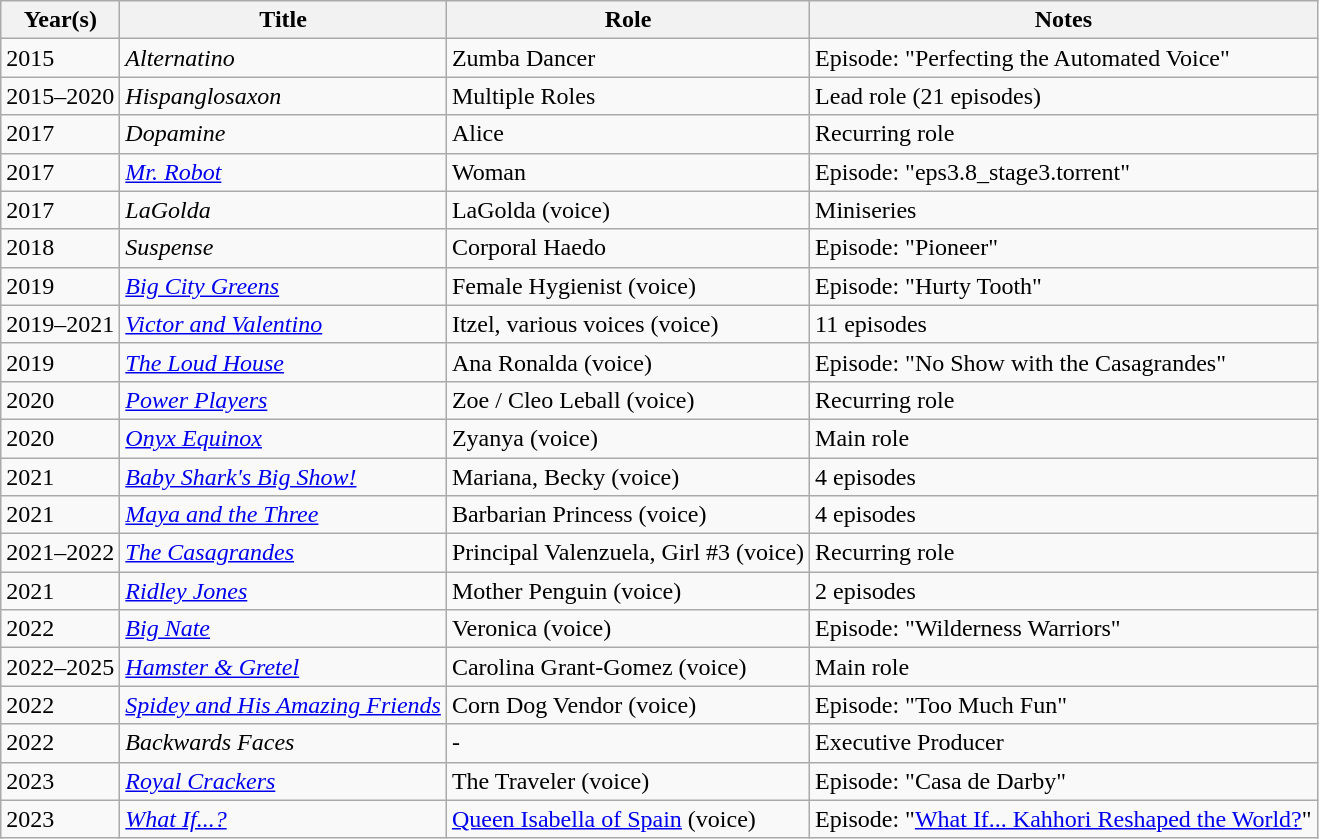<table class="wikitable sortable">
<tr>
<th>Year(s)</th>
<th>Title</th>
<th>Role</th>
<th>Notes</th>
</tr>
<tr>
<td>2015</td>
<td><em>Alternatino</em></td>
<td>Zumba Dancer</td>
<td>Episode: "Perfecting the Automated Voice"</td>
</tr>
<tr>
<td>2015–2020</td>
<td><em>Hispanglosaxon</em></td>
<td>Multiple Roles</td>
<td>Lead role (21 episodes)</td>
</tr>
<tr>
<td>2017</td>
<td><em>Dopamine</em></td>
<td>Alice</td>
<td>Recurring role</td>
</tr>
<tr>
<td>2017</td>
<td><em><a href='#'>Mr. Robot</a></em></td>
<td>Woman</td>
<td>Episode: "eps3.8_stage3.torrent"</td>
</tr>
<tr>
<td>2017</td>
<td><em>LaGolda</em></td>
<td>LaGolda (voice)</td>
<td>Miniseries</td>
</tr>
<tr>
<td>2018</td>
<td><em>Suspense</em></td>
<td>Corporal Haedo</td>
<td>Episode: "Pioneer"</td>
</tr>
<tr>
<td>2019</td>
<td><em><a href='#'>Big City Greens</a></em></td>
<td>Female Hygienist (voice)</td>
<td>Episode: "Hurty Tooth"</td>
</tr>
<tr>
<td>2019–2021</td>
<td><em><a href='#'>Victor and Valentino</a></em></td>
<td>Itzel, various voices (voice)</td>
<td>11 episodes</td>
</tr>
<tr>
<td>2019</td>
<td><em><a href='#'>The Loud House</a></em></td>
<td>Ana Ronalda (voice)</td>
<td>Episode: "No Show with the Casagrandes"</td>
</tr>
<tr>
<td>2020</td>
<td><em><a href='#'>Power Players</a></em></td>
<td>Zoe / Cleo Leball (voice)</td>
<td>Recurring role</td>
</tr>
<tr>
<td>2020</td>
<td><em><a href='#'>Onyx Equinox</a></em></td>
<td>Zyanya (voice)</td>
<td>Main role</td>
</tr>
<tr>
<td>2021</td>
<td><em><a href='#'>Baby Shark's Big Show!</a></em></td>
<td>Mariana, Becky (voice)</td>
<td>4 episodes</td>
</tr>
<tr>
<td>2021</td>
<td><em><a href='#'>Maya and the Three</a></em></td>
<td>Barbarian Princess (voice)</td>
<td>4 episodes</td>
</tr>
<tr>
<td>2021–2022</td>
<td><em><a href='#'>The Casagrandes</a></em></td>
<td>Principal Valenzuela, Girl #3 (voice)</td>
<td>Recurring role</td>
</tr>
<tr>
<td>2021</td>
<td><em><a href='#'>Ridley Jones</a></em></td>
<td>Mother Penguin (voice)</td>
<td>2 episodes</td>
</tr>
<tr>
<td>2022</td>
<td><em><a href='#'>Big Nate</a></em></td>
<td>Veronica (voice)</td>
<td>Episode: "Wilderness Warriors"</td>
</tr>
<tr>
<td>2022–2025</td>
<td><em><a href='#'>Hamster & Gretel</a></em></td>
<td>Carolina Grant-Gomez (voice)</td>
<td>Main role</td>
</tr>
<tr>
<td>2022</td>
<td><em><a href='#'>Spidey and His Amazing Friends</a></em></td>
<td>Corn Dog Vendor (voice)</td>
<td>Episode: "Too Much Fun"</td>
</tr>
<tr>
<td>2022</td>
<td><em>Backwards Faces</em></td>
<td>-</td>
<td>Executive Producer</td>
</tr>
<tr>
<td>2023</td>
<td><em><a href='#'>Royal Crackers</a></em></td>
<td>The Traveler (voice)</td>
<td>Episode: "Casa de Darby"</td>
</tr>
<tr>
<td>2023</td>
<td><em><a href='#'>What If...?</a></em></td>
<td><a href='#'>Queen Isabella of Spain</a> (voice)</td>
<td>Episode: "<a href='#'>What If... Kahhori Reshaped the World?</a>"</td>
</tr>
</table>
